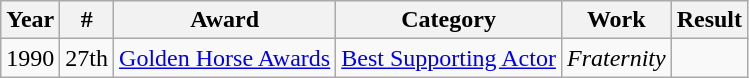<table class="wikitable sortable">
<tr>
<th>Year</th>
<th>#</th>
<th>Award</th>
<th>Category</th>
<th>Work</th>
<th>Result</th>
</tr>
<tr>
<td>1990</td>
<td>27th</td>
<td><a href='#'>Golden Horse Awards</a></td>
<td><a href='#'>Best Supporting Actor</a></td>
<td><em>Fraternity</em></td>
<td></td>
</tr>
</table>
